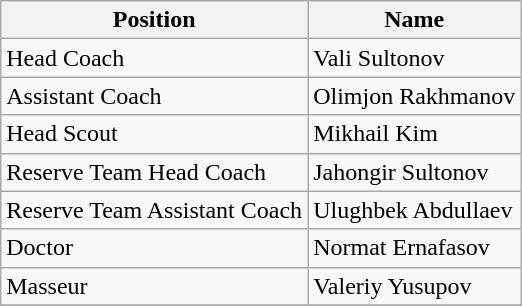<table class="wikitable">
<tr>
<th>Position</th>
<th>Name</th>
</tr>
<tr>
<td>Head Coach</td>
<td> Vali Sultonov</td>
</tr>
<tr>
<td>Assistant Coach</td>
<td> Olimjon Rakhmanov</td>
</tr>
<tr>
<td>Head Scout</td>
<td> Mikhail Kim</td>
</tr>
<tr>
<td>Reserve Team Head Coach</td>
<td> Jahongir Sultonov</td>
</tr>
<tr>
<td>Reserve Team Assistant Coach</td>
<td> Ulughbek Abdullaev</td>
</tr>
<tr>
<td>Doctor</td>
<td> Normat Ernafasov</td>
</tr>
<tr>
<td>Masseur</td>
<td> Valeriy Yusupov</td>
</tr>
<tr>
</tr>
</table>
